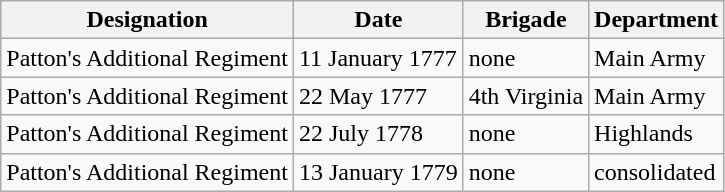<table class="wikitable">
<tr>
<th>Designation</th>
<th>Date</th>
<th>Brigade</th>
<th>Department</th>
</tr>
<tr>
<td>Patton's Additional Regiment</td>
<td>11 January 1777</td>
<td>none</td>
<td>Main Army</td>
</tr>
<tr>
<td>Patton's Additional Regiment</td>
<td>22 May 1777</td>
<td>4th Virginia</td>
<td>Main Army</td>
</tr>
<tr>
<td>Patton's Additional Regiment</td>
<td>22 July 1778</td>
<td>none</td>
<td>Highlands</td>
</tr>
<tr>
<td>Patton's Additional Regiment</td>
<td>13 January 1779</td>
<td>none</td>
<td>consolidated</td>
</tr>
</table>
